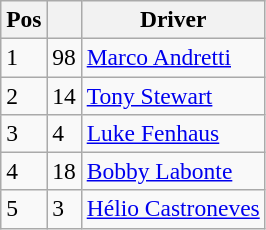<table class="wikitable" style="font-size:98%">
<tr>
<th>Pos</th>
<th></th>
<th>Driver</th>
</tr>
<tr>
<td>1</td>
<td>98</td>
<td><a href='#'>Marco Andretti</a></td>
</tr>
<tr>
<td>2</td>
<td>14</td>
<td><a href='#'>Tony Stewart</a></td>
</tr>
<tr>
<td>3</td>
<td>4</td>
<td><a href='#'>Luke Fenhaus</a></td>
</tr>
<tr>
<td>4</td>
<td>18</td>
<td><a href='#'>Bobby Labonte</a></td>
</tr>
<tr>
<td>5</td>
<td>3</td>
<td><a href='#'>Hélio Castroneves</a></td>
</tr>
</table>
